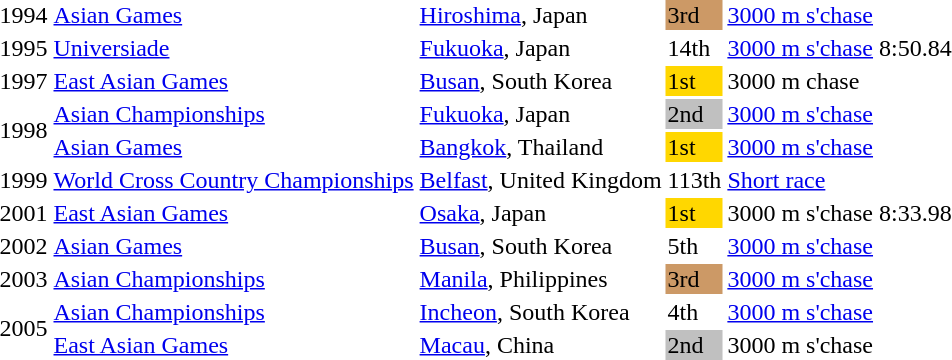<table>
<tr>
<td>1994</td>
<td><a href='#'>Asian Games</a></td>
<td><a href='#'>Hiroshima</a>, Japan</td>
<td bgcolor=cc9966>3rd</td>
<td><a href='#'>3000 m s'chase</a></td>
<td></td>
</tr>
<tr>
<td>1995</td>
<td><a href='#'>Universiade</a></td>
<td><a href='#'>Fukuoka</a>, Japan</td>
<td>14th</td>
<td><a href='#'>3000 m s'chase</a></td>
<td>8:50.84</td>
</tr>
<tr>
<td>1997</td>
<td><a href='#'>East Asian Games</a></td>
<td><a href='#'>Busan</a>, South Korea</td>
<td bgcolor=gold>1st</td>
<td>3000 m chase</td>
<td></td>
</tr>
<tr>
<td rowspan=2>1998</td>
<td><a href='#'>Asian Championships</a></td>
<td><a href='#'>Fukuoka</a>, Japan</td>
<td bgcolor=silver>2nd</td>
<td><a href='#'>3000 m s'chase</a></td>
<td></td>
</tr>
<tr>
<td><a href='#'>Asian Games</a></td>
<td><a href='#'>Bangkok</a>, Thailand</td>
<td bgcolor=gold>1st</td>
<td><a href='#'>3000 m s'chase</a></td>
<td></td>
</tr>
<tr>
<td>1999</td>
<td><a href='#'>World Cross Country Championships</a></td>
<td><a href='#'>Belfast</a>, United Kingdom</td>
<td>113th</td>
<td><a href='#'>Short race</a></td>
<td></td>
</tr>
<tr>
<td>2001</td>
<td><a href='#'>East Asian Games</a></td>
<td><a href='#'>Osaka</a>, Japan</td>
<td bgcolor=gold>1st</td>
<td>3000 m s'chase</td>
<td>8:33.98 </td>
</tr>
<tr>
<td>2002</td>
<td><a href='#'>Asian Games</a></td>
<td><a href='#'>Busan</a>, South Korea</td>
<td>5th</td>
<td><a href='#'>3000 m s'chase</a></td>
<td></td>
</tr>
<tr>
<td>2003</td>
<td><a href='#'>Asian Championships</a></td>
<td><a href='#'>Manila</a>, Philippines</td>
<td bgcolor=cc9966>3rd</td>
<td><a href='#'>3000 m s'chase</a></td>
<td></td>
</tr>
<tr>
<td rowspan=2>2005</td>
<td><a href='#'>Asian Championships</a></td>
<td><a href='#'>Incheon</a>, South Korea</td>
<td>4th</td>
<td><a href='#'>3000 m s'chase</a></td>
<td></td>
</tr>
<tr>
<td><a href='#'>East Asian Games</a></td>
<td><a href='#'>Macau</a>, China</td>
<td bgcolor=silver>2nd</td>
<td>3000 m s'chase</td>
<td></td>
</tr>
</table>
